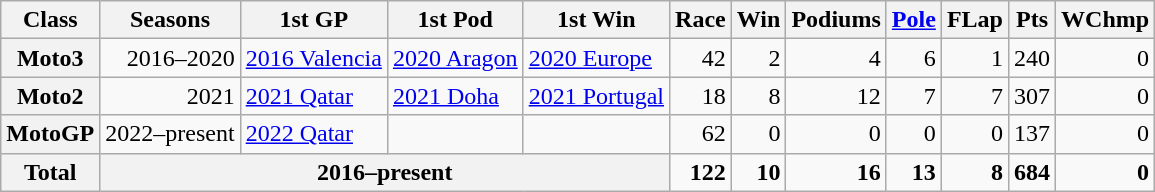<table class="wikitable" style="text-align:right;">
<tr>
<th>Class</th>
<th>Seasons</th>
<th>1st GP</th>
<th>1st Pod</th>
<th>1st Win</th>
<th>Race</th>
<th>Win</th>
<th>Podiums</th>
<th><a href='#'>Pole</a></th>
<th>FLap</th>
<th>Pts</th>
<th>WChmp</th>
</tr>
<tr>
<th>Moto3</th>
<td>2016–2020</td>
<td style="text-align:left;"><a href='#'>2016 Valencia</a></td>
<td style="text-align:left;"><a href='#'>2020 Aragon</a></td>
<td style="text-align:left;"><a href='#'>2020 Europe</a></td>
<td>42</td>
<td>2</td>
<td>4</td>
<td>6</td>
<td>1</td>
<td>240</td>
<td>0</td>
</tr>
<tr>
<th>Moto2</th>
<td>2021</td>
<td style="text-align:left;"><a href='#'>2021 Qatar</a></td>
<td style="text-align:left;"><a href='#'>2021 Doha</a></td>
<td style="text-align:left;"><a href='#'>2021 Portugal</a></td>
<td>18</td>
<td>8</td>
<td>12</td>
<td>7</td>
<td>7</td>
<td>307</td>
<td>0</td>
</tr>
<tr>
<th>MotoGP</th>
<td>2022–present</td>
<td style="text-align:left;"><a href='#'>2022 Qatar</a></td>
<td style="text-align:left;"></td>
<td style="text-align:left;"></td>
<td>62</td>
<td>0</td>
<td>0</td>
<td>0</td>
<td>0</td>
<td>137</td>
<td>0</td>
</tr>
<tr>
<th>Total</th>
<th colspan=4>2016–present</th>
<td><strong>122</strong></td>
<td><strong>10</strong></td>
<td><strong>16</strong></td>
<td><strong>13</strong></td>
<td><strong>8</strong></td>
<td><strong>684</strong></td>
<td><strong>0</strong></td>
</tr>
</table>
